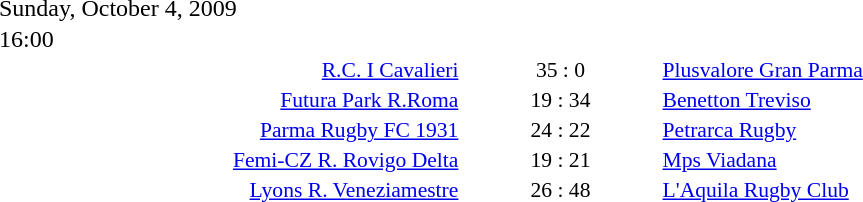<table style="width:70%;" cellspacing="1">
<tr>
<th width=35%></th>
<th width=15%></th>
<th></th>
</tr>
<tr>
<td>Sunday, October 4, 2009</td>
</tr>
<tr>
<td>16:00</td>
</tr>
<tr style=font-size:90%>
<td align=right><a href='#'>R.C. I Cavalieri</a></td>
<td align=center>35 : 0</td>
<td><a href='#'>Plusvalore Gran Parma</a></td>
</tr>
<tr style=font-size:90%>
<td align=right><a href='#'>Futura Park R.Roma</a></td>
<td align=center>19 : 34</td>
<td><a href='#'>Benetton Treviso</a></td>
</tr>
<tr style=font-size:90%>
<td align=right><a href='#'>Parma Rugby FC 1931</a></td>
<td align=center>24 : 22</td>
<td><a href='#'>Petrarca Rugby</a></td>
</tr>
<tr style=font-size:90%>
<td align=right><a href='#'>Femi-CZ R. Rovigo Delta</a></td>
<td align=center>19 : 21</td>
<td><a href='#'>Mps Viadana</a></td>
</tr>
<tr style=font-size:90%>
<td align=right><a href='#'>Lyons R. Veneziamestre</a></td>
<td align=center>26 : 48</td>
<td><a href='#'>L'Aquila Rugby Club</a></td>
</tr>
</table>
